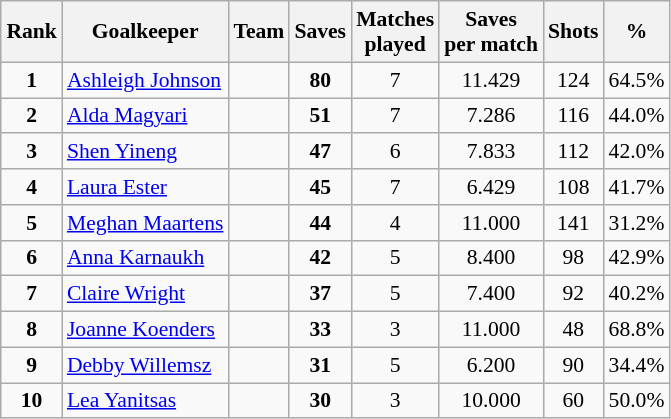<table class="wikitable sortable" style="text-align: center; font-size: 90%; margin-left: 1em;">
<tr>
<th>Rank</th>
<th>Goalkeeper</th>
<th>Team</th>
<th>Saves</th>
<th>Matches<br>played</th>
<th>Saves<br>per match</th>
<th>Shots</th>
<th>%</th>
</tr>
<tr>
<td><strong>1</strong></td>
<td style="text-align: left;" data-sort-value="Johnson, Ashleigh"><a href='#'>Ashleigh Johnson</a></td>
<td style="text-align: left;"></td>
<td><strong>80</strong></td>
<td>7</td>
<td>11.429</td>
<td>124</td>
<td>64.5%</td>
</tr>
<tr>
<td><strong>2</strong></td>
<td style="text-align: left;" data-sort-value="Magyari, Alda"><a href='#'>Alda Magyari</a></td>
<td style="text-align: left;"></td>
<td><strong>51</strong></td>
<td>7</td>
<td>7.286</td>
<td>116</td>
<td>44.0%</td>
</tr>
<tr>
<td><strong>3</strong></td>
<td style="text-align: left;" data-sort-value="Shen, Yineng"><a href='#'>Shen Yineng</a></td>
<td style="text-align: left;"></td>
<td><strong>47</strong></td>
<td>6</td>
<td>7.833</td>
<td>112</td>
<td>42.0%</td>
</tr>
<tr>
<td><strong>4</strong></td>
<td style="text-align: left;" data-sort-value="Ester, Laura"><a href='#'>Laura Ester</a></td>
<td style="text-align: left;"></td>
<td><strong>45</strong></td>
<td>7</td>
<td>6.429</td>
<td>108</td>
<td>41.7%</td>
</tr>
<tr>
<td><strong>5</strong></td>
<td style="text-align: left;" data-sort-value="Maartens, Meghan"><a href='#'>Meghan Maartens</a></td>
<td style="text-align: left;"></td>
<td><strong>44</strong></td>
<td>4</td>
<td>11.000</td>
<td>141</td>
<td>31.2%</td>
</tr>
<tr>
<td><strong>6</strong></td>
<td style="text-align: left;" data-sort-value="Karnaukh, Anna"><a href='#'>Anna Karnaukh</a></td>
<td style="text-align: left;"></td>
<td><strong>42</strong></td>
<td>5</td>
<td>8.400</td>
<td>98</td>
<td>42.9%</td>
</tr>
<tr>
<td><strong>7</strong></td>
<td style="text-align: left;" data-sort-value="Wright, Claire"><a href='#'>Claire Wright</a></td>
<td style="text-align: left;"></td>
<td><strong>37</strong></td>
<td>5</td>
<td>7.400</td>
<td>92</td>
<td>40.2%</td>
</tr>
<tr>
<td><strong>8</strong></td>
<td style="text-align: left;" data-sort-value="Koenders, Joanne"><a href='#'>Joanne Koenders</a></td>
<td style="text-align: left;"></td>
<td><strong>33</strong></td>
<td>3</td>
<td>11.000</td>
<td>48</td>
<td>68.8%</td>
</tr>
<tr>
<td><strong>9</strong></td>
<td style="text-align: left;" data-sort-value="Willemsz, Debby"><a href='#'>Debby Willemsz</a></td>
<td style="text-align: left;"></td>
<td><strong>31</strong></td>
<td>5</td>
<td>6.200</td>
<td>90</td>
<td>34.4%</td>
</tr>
<tr>
<td><strong>10</strong></td>
<td style="text-align: left;" data-sort-value="Yanitsas, Lea"><a href='#'>Lea Yanitsas</a></td>
<td style="text-align: left;"></td>
<td><strong>30</strong></td>
<td>3</td>
<td>10.000</td>
<td>60</td>
<td>50.0%</td>
</tr>
</table>
